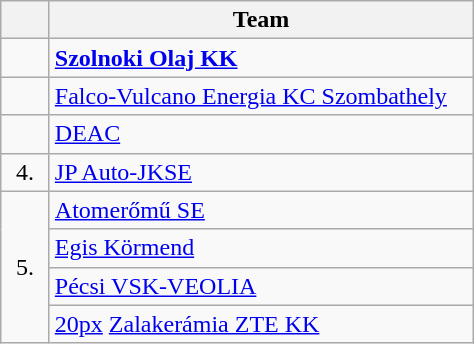<table class="wikitable" style="text-align:center">
<tr>
<th width=25></th>
<th width=275>Team</th>
</tr>
<tr>
<td></td>
<td align=left> <strong><a href='#'>Szolnoki Olaj KK</a></strong></td>
</tr>
<tr>
<td></td>
<td align=left> <a href='#'>Falco-Vulcano Energia KC Szombathely</a></td>
</tr>
<tr>
<td></td>
<td align=left> <a href='#'>DEAC</a></td>
</tr>
<tr>
<td>4.</td>
<td align=left> <a href='#'>JP Auto-JKSE</a></td>
</tr>
<tr>
<td rowspan=4>5.</td>
<td align=left> <a href='#'>Atomerőmű SE</a></td>
</tr>
<tr>
<td align=left> <a href='#'>Egis Körmend</a></td>
</tr>
<tr>
<td align=left> <a href='#'>Pécsi VSK-VEOLIA</a></td>
</tr>
<tr>
<td align=left><a href='#'>20px</a> <a href='#'>Zalakerámia ZTE KK</a></td>
</tr>
</table>
